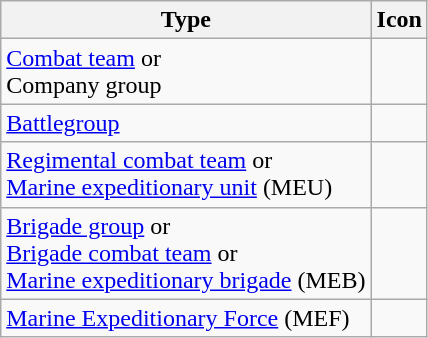<table class="wikitable">
<tr>
<th>Type</th>
<th>Icon</th>
</tr>
<tr>
<td><a href='#'>Combat team</a> or<br>Company group</td>
<td><br></td>
</tr>
<tr>
<td><a href='#'>Battlegroup</a></td>
<td><br></td>
</tr>
<tr>
<td><a href='#'>Regimental combat team</a> or<br><a href='#'>Marine expeditionary unit</a> (MEU)</td>
<td><br></td>
</tr>
<tr>
<td><a href='#'>Brigade group</a> or<br><a href='#'>Brigade combat team</a> or<br><a href='#'>Marine expeditionary brigade</a> (MEB)</td>
<td><br></td>
</tr>
<tr>
<td><a href='#'>Marine Expeditionary Force</a> (MEF)</td>
<td><br></td>
</tr>
</table>
